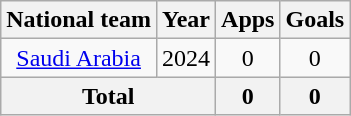<table class="wikitable" style="text-align:center">
<tr>
<th>National team</th>
<th>Year</th>
<th>Apps</th>
<th>Goals</th>
</tr>
<tr>
<td rowspan="1"><a href='#'>Saudi Arabia</a></td>
<td>2024</td>
<td>0</td>
<td>0</td>
</tr>
<tr>
<th colspan="2">Total</th>
<th>0</th>
<th>0</th>
</tr>
</table>
